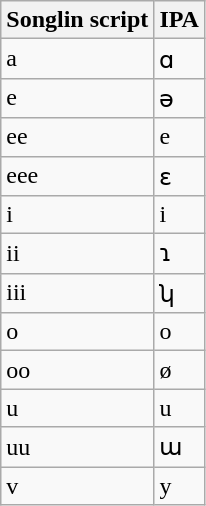<table class="wikitable">
<tr>
<th>Songlin script</th>
<th>IPA</th>
</tr>
<tr>
<td>a</td>
<td>ɑ</td>
</tr>
<tr>
<td>e</td>
<td>ə</td>
</tr>
<tr>
<td>ee</td>
<td>e</td>
</tr>
<tr>
<td>eee</td>
<td>ɛ</td>
</tr>
<tr>
<td>i</td>
<td>i</td>
</tr>
<tr>
<td>ii</td>
<td>ɿ</td>
</tr>
<tr>
<td>iii</td>
<td>ʮ</td>
</tr>
<tr>
<td>o</td>
<td>o</td>
</tr>
<tr>
<td>oo</td>
<td>ø</td>
</tr>
<tr>
<td>u</td>
<td>u</td>
</tr>
<tr>
<td>uu</td>
<td>ɯ</td>
</tr>
<tr>
<td>v</td>
<td>y</td>
</tr>
</table>
